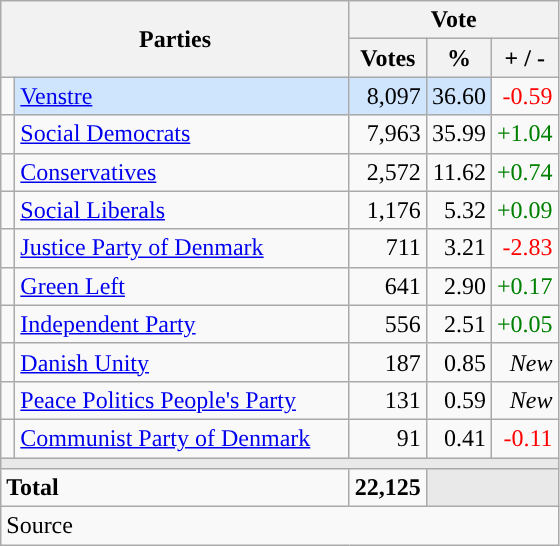<table class="wikitable" style="text-align:right;">
<tr>
<th style="text-align:centre;" rowspan="2" colspan="2" width="225">Parties</th>
<th colspan="3">Vote</th>
</tr>
<tr>
<th width="15">Votes</th>
<th width="15">%</th>
<th width="15">+ / -</th>
</tr>
<tr>
<td width="2" style="color:inherit;background:"></td>
<td bgcolor=#cfe5fe  align="left"><a href='#'>Venstre</a></td>
<td bgcolor=#cfe5fe>8,097</td>
<td bgcolor=#cfe5fe>36.60</td>
<td style=color:red;>-0.59</td>
</tr>
<tr>
<td width="2" style="color:inherit;background:"></td>
<td align="left"><a href='#'>Social Democrats</a></td>
<td>7,963</td>
<td>35.99</td>
<td style=color:green;>+1.04</td>
</tr>
<tr>
<td width="2" style="color:inherit;background:"></td>
<td align="left"><a href='#'>Conservatives</a></td>
<td>2,572</td>
<td>11.62</td>
<td style=color:green;>+0.74</td>
</tr>
<tr>
<td width="2" style="color:inherit;background:"></td>
<td align="left"><a href='#'>Social Liberals</a></td>
<td>1,176</td>
<td>5.32</td>
<td style=color:green;>+0.09</td>
</tr>
<tr>
<td width="2" style="color:inherit;background:"></td>
<td align="left"><a href='#'>Justice Party of Denmark</a></td>
<td>711</td>
<td>3.21</td>
<td style=color:red;>-2.83</td>
</tr>
<tr>
<td width="2" style="color:inherit;background:"></td>
<td align="left"><a href='#'>Green Left</a></td>
<td>641</td>
<td>2.90</td>
<td style=color:green;>+0.17</td>
</tr>
<tr>
<td width="2" style="color:inherit;background:"></td>
<td align="left"><a href='#'>Independent Party</a></td>
<td>556</td>
<td>2.51</td>
<td style=color:green;>+0.05</td>
</tr>
<tr>
<td width="2" style="color:inherit;background:"></td>
<td align="left"><a href='#'>Danish Unity</a></td>
<td>187</td>
<td>0.85</td>
<td><em>New</em></td>
</tr>
<tr>
<td width="2" style="color:inherit;background:"></td>
<td align="left"><a href='#'>Peace Politics People's Party</a></td>
<td>131</td>
<td>0.59</td>
<td><em>New</em></td>
</tr>
<tr>
<td width="2" style="color:inherit;background:"></td>
<td align="left"><a href='#'>Communist Party of Denmark</a></td>
<td>91</td>
<td>0.41</td>
<td style=color:red;>-0.11</td>
</tr>
<tr>
<td colspan="7" bgcolor="#E9E9E9"></td>
</tr>
<tr>
<td align="left" colspan="2"><strong>Total</strong></td>
<td><strong>22,125</strong></td>
<td bgcolor="#E9E9E9" colspan="2"></td>
</tr>
<tr>
<td align="left" colspan="6">Source</td>
</tr>
</table>
